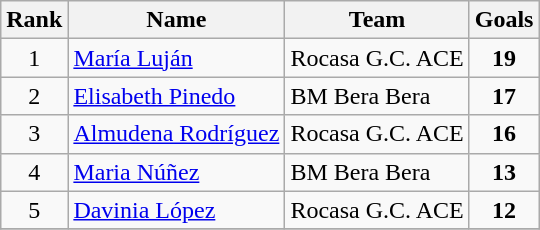<table class="wikitable" style="text-align: center;">
<tr>
<th>Rank</th>
<th>Name</th>
<th>Team</th>
<th>Goals</th>
</tr>
<tr>
<td>1</td>
<td style="text-align:left;"><a href='#'>María Luján</a></td>
<td style="text-align:left;">Rocasa G.C. ACE</td>
<td><strong>19</strong></td>
</tr>
<tr>
<td>2</td>
<td style="text-align:left;"><a href='#'>Elisabeth Pinedo</a></td>
<td style="text-align:left;">BM Bera Bera</td>
<td><strong>17</strong></td>
</tr>
<tr>
<td>3</td>
<td style="text-align:left;"><a href='#'>Almudena Rodríguez</a></td>
<td style="text-align:left;">Rocasa G.C. ACE</td>
<td><strong>16</strong></td>
</tr>
<tr>
<td>4</td>
<td style="text-align:left;"><a href='#'>Maria Núñez</a></td>
<td style="text-align:left;">BM Bera Bera</td>
<td><strong>13</strong></td>
</tr>
<tr>
<td>5</td>
<td style="text-align:left;"><a href='#'>Davinia López</a></td>
<td style="text-align:left;">Rocasa G.C. ACE</td>
<td><strong>12</strong></td>
</tr>
<tr>
</tr>
</table>
